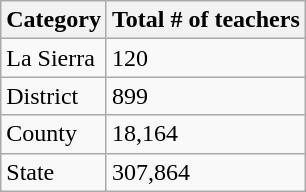<table class="wikitable">
<tr>
<th>Category</th>
<th>Total # of teachers</th>
</tr>
<tr>
<td>La Sierra</td>
<td>120</td>
</tr>
<tr>
<td>District</td>
<td>899</td>
</tr>
<tr>
<td>County</td>
<td>18,164</td>
</tr>
<tr>
<td>State</td>
<td>307,864</td>
</tr>
</table>
